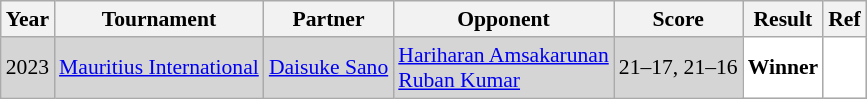<table class="sortable wikitable" style="font-size: 90%;">
<tr>
<th>Year</th>
<th>Tournament</th>
<th>Partner</th>
<th>Opponent</th>
<th>Score</th>
<th>Result</th>
<th>Ref</th>
</tr>
<tr bgcolor="#D5D5D5">
<td align="center">2023</td>
<td align="left"><a href='#'>Mauritius International</a></td>
<td align="left"> <a href='#'>Daisuke Sano</a></td>
<td align="left"> <a href='#'>Hariharan Amsakarunan</a><br> <a href='#'>Ruban Kumar</a></td>
<td align="left">21–17, 21–16</td>
<td style="text-align:left; background:white"> <strong>Winner</strong></td>
<td style="text-align:center; background:white"></td>
</tr>
</table>
